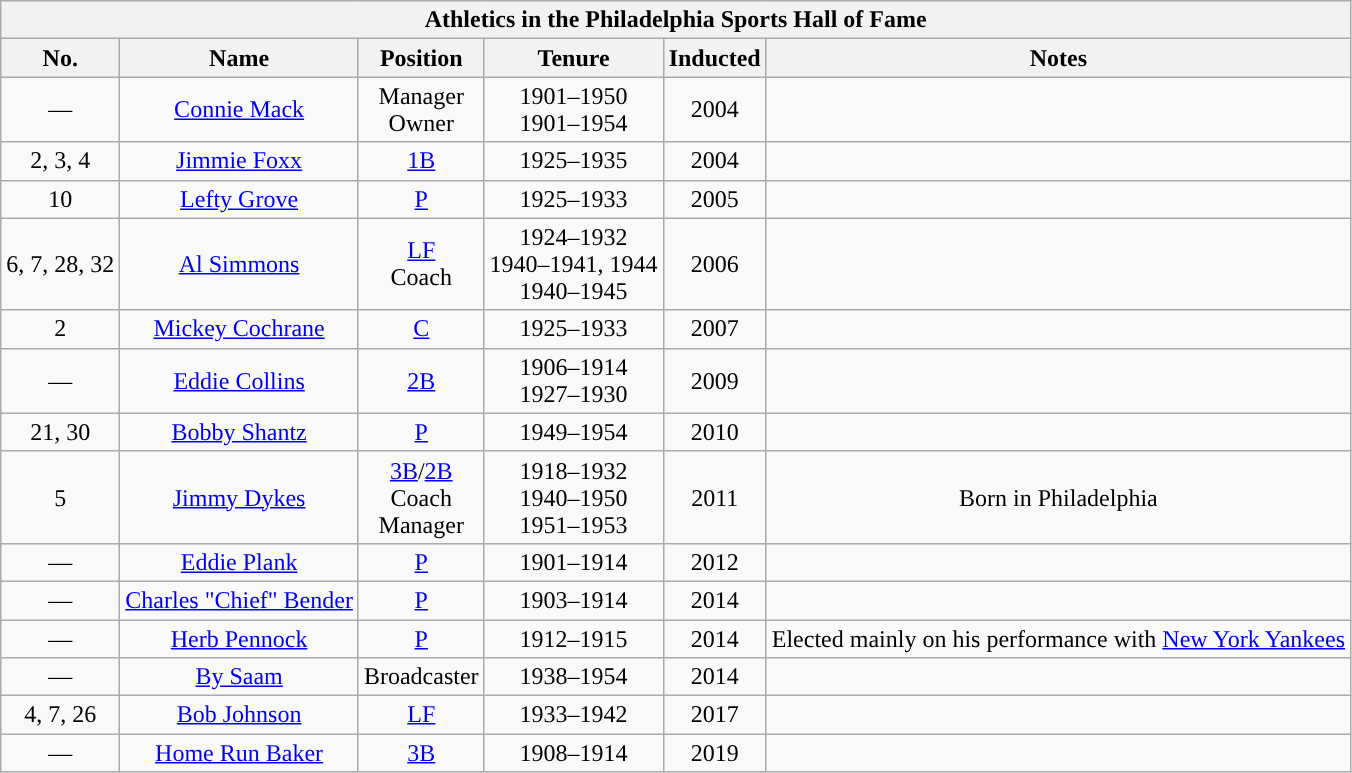<table class="wikitable" style="text-align:center">
<tr>
<th colspan="6"><strong>Athletics in the Philadelphia Sports Hall of Fame</strong></th>
</tr>
<tr>
<th>No.</th>
<th>Name</th>
<th>Position</th>
<th>Tenure</th>
<th>Inducted</th>
<th>Notes</th>
</tr>
<tr>
<td>—</td>
<td><a href='#'>Connie Mack</a></td>
<td>Manager<br>Owner</td>
<td>1901–1950<br>1901–1954</td>
<td>2004</td>
<td></td>
</tr>
<tr>
<td>2, 3, 4</td>
<td><a href='#'>Jimmie Foxx</a></td>
<td><a href='#'>1B</a></td>
<td>1925–1935</td>
<td>2004</td>
<td></td>
</tr>
<tr>
<td>10</td>
<td><a href='#'>Lefty Grove</a></td>
<td><a href='#'>P</a></td>
<td>1925–1933</td>
<td>2005</td>
<td></td>
</tr>
<tr>
<td>6, 7, 28, 32</td>
<td><a href='#'>Al Simmons</a></td>
<td><a href='#'>LF</a><br>Coach</td>
<td>1924–1932<br>1940–1941, 1944<br>1940–1945</td>
<td>2006</td>
<td></td>
</tr>
<tr>
<td>2</td>
<td><a href='#'>Mickey Cochrane</a></td>
<td><a href='#'>C</a></td>
<td>1925–1933</td>
<td>2007</td>
<td></td>
</tr>
<tr>
<td>—</td>
<td><a href='#'>Eddie Collins</a></td>
<td><a href='#'>2B</a></td>
<td>1906–1914<br>1927–1930</td>
<td>2009</td>
<td></td>
</tr>
<tr>
<td>21, 30</td>
<td><a href='#'>Bobby Shantz</a></td>
<td><a href='#'>P</a></td>
<td>1949–1954</td>
<td>2010</td>
<td></td>
</tr>
<tr>
<td>5</td>
<td><a href='#'>Jimmy Dykes</a></td>
<td><a href='#'>3B</a>/<a href='#'>2B</a><br>Coach<br>Manager</td>
<td>1918–1932<br>1940–1950<br>1951–1953</td>
<td>2011</td>
<td>Born in Philadelphia</td>
</tr>
<tr>
<td>—</td>
<td><a href='#'>Eddie Plank</a></td>
<td><a href='#'>P</a></td>
<td>1901–1914</td>
<td>2012</td>
<td></td>
</tr>
<tr>
<td>—</td>
<td><a href='#'>Charles "Chief" Bender</a></td>
<td><a href='#'>P</a></td>
<td>1903–1914</td>
<td>2014</td>
<td></td>
</tr>
<tr>
<td>—</td>
<td><a href='#'>Herb Pennock</a></td>
<td><a href='#'>P</a></td>
<td>1912–1915</td>
<td>2014</td>
<td>Elected mainly on his performance with <a href='#'>New York Yankees</a></td>
</tr>
<tr>
<td>—</td>
<td><a href='#'>By Saam</a></td>
<td>Broadcaster</td>
<td>1938–1954</td>
<td>2014</td>
<td></td>
</tr>
<tr>
<td>4, 7, 26</td>
<td><a href='#'>Bob Johnson</a></td>
<td><a href='#'>LF</a></td>
<td>1933–1942</td>
<td>2017</td>
<td></td>
</tr>
<tr>
<td>—</td>
<td><a href='#'>Home Run Baker</a></td>
<td><a href='#'>3B</a></td>
<td>1908–1914</td>
<td>2019</td>
<td></td>
</tr>
</table>
